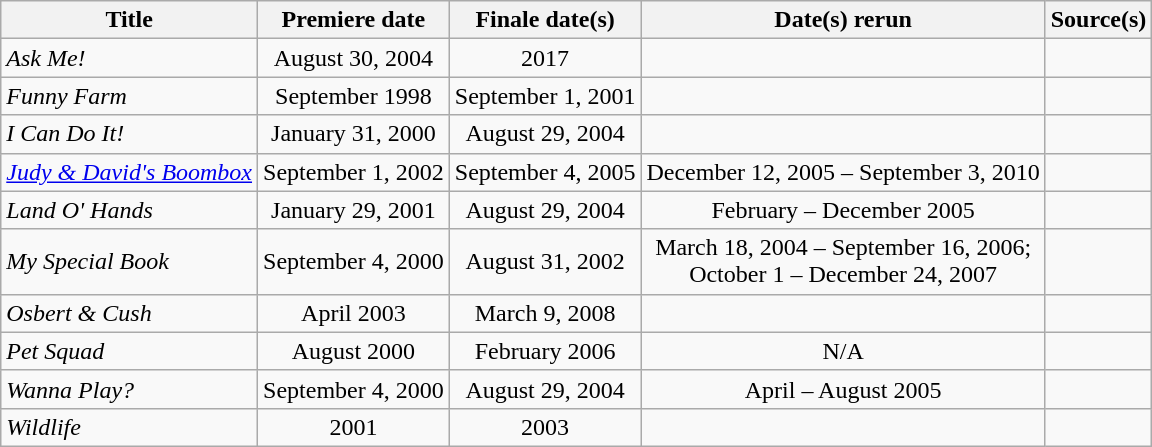<table class="wikitable plainrowheaders sortable" style="text-align:center;">
<tr>
<th scope="col">Title</th>
<th scope="col">Premiere date</th>
<th scope="col">Finale date(s)</th>
<th scope="col">Date(s) rerun</th>
<th class="unsortable">Source(s)</th>
</tr>
<tr>
<td scope="row" style="text-align:left;"><em>Ask Me!</em></td>
<td>August 30, 2004</td>
<td>2017</td>
<td></td>
<td></td>
</tr>
<tr>
<td scope="row" style="text-align:left;"><em>Funny Farm</em></td>
<td>September 1998</td>
<td>September 1, 2001</td>
<td></td>
<td></td>
</tr>
<tr>
<td scope="row" style="text-align:left;"><em>I Can Do It!</em></td>
<td>January 31, 2000</td>
<td>August 29, 2004</td>
<td></td>
<td></td>
</tr>
<tr>
<td scope="row" style="text-align:left;"><em><a href='#'>Judy & David's Boombox</a></em></td>
<td>September 1, 2002</td>
<td>September 4, 2005</td>
<td>December 12, 2005 – September 3, 2010</td>
<td></td>
</tr>
<tr>
<td scope="row" style="text-align:left;"><em>Land O' Hands</em></td>
<td>January 29, 2001</td>
<td>August 29, 2004</td>
<td>February – December 2005</td>
<td></td>
</tr>
<tr>
<td scope="row" style="text-align:left;"><em>My Special Book</em></td>
<td>September 4, 2000</td>
<td>August 31, 2002</td>
<td>March 18, 2004 – September 16, 2006;<br>October 1 – December 24, 2007</td>
<td></td>
</tr>
<tr>
<td scope="row" style="text-align:left;"><em>Osbert & Cush</em></td>
<td>April 2003</td>
<td>March 9, 2008</td>
<td></td>
<td></td>
</tr>
<tr>
<td scope="row" style="text-align:left;"><em>Pet Squad</em></td>
<td>August 2000</td>
<td>February 2006</td>
<td>N/A</td>
</tr>
<tr>
<td scope="row" style="text-align:left;"><em>Wanna Play?</em></td>
<td>September 4, 2000</td>
<td>August 29, 2004</td>
<td>April – August 2005</td>
<td></td>
</tr>
<tr>
<td scope="row" style="text-align:left;"><em>Wildlife</em></td>
<td>2001</td>
<td>2003</td>
<td></td>
<td></td>
</tr>
</table>
